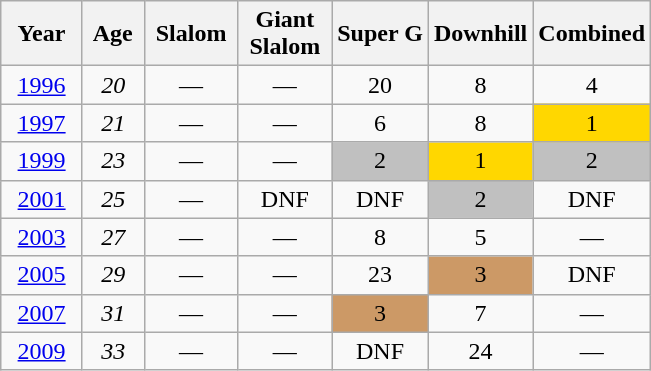<table class=wikitable style="text-align:center">
<tr>
<th>  Year  </th>
<th> Age </th>
<th> Slalom </th>
<th> Giant <br> Slalom </th>
<th>Super G</th>
<th>Downhill</th>
<th>Combined</th>
</tr>
<tr>
<td><a href='#'>1996</a></td>
<td><em>20</em></td>
<td>—</td>
<td>—</td>
<td>20</td>
<td>8</td>
<td>4</td>
</tr>
<tr>
<td><a href='#'>1997</a></td>
<td><em>21</em></td>
<td>—</td>
<td>—</td>
<td>6</td>
<td>8</td>
<td style="background:gold;">1</td>
</tr>
<tr>
<td><a href='#'>1999</a></td>
<td><em>23</em></td>
<td>—</td>
<td>—</td>
<td style="background:silver;">2</td>
<td style="background:gold;">1</td>
<td style="background:silver;">2</td>
</tr>
<tr>
<td><a href='#'>2001</a></td>
<td><em>25</em></td>
<td>—</td>
<td>DNF</td>
<td>DNF</td>
<td style="background:silver;">2</td>
<td>DNF</td>
</tr>
<tr>
<td><a href='#'>2003</a></td>
<td><em>27</em></td>
<td>—</td>
<td>—</td>
<td>8</td>
<td>5</td>
<td>—</td>
</tr>
<tr>
<td><a href='#'>2005</a></td>
<td><em>29</em></td>
<td>—</td>
<td>—</td>
<td>23</td>
<td style="background:#cc9966;">3</td>
<td>DNF</td>
</tr>
<tr>
<td><a href='#'>2007</a></td>
<td><em>31</em></td>
<td>—</td>
<td>—</td>
<td style="background:#cc9966;">3</td>
<td>7</td>
<td>—</td>
</tr>
<tr>
<td><a href='#'>2009</a></td>
<td><em>33</em></td>
<td>—</td>
<td>—</td>
<td>DNF</td>
<td>24</td>
<td>—</td>
</tr>
</table>
